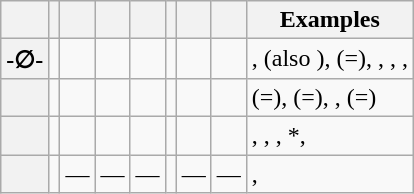<table class="wikitable">
<tr>
<th></th>
<th></th>
<th></th>
<th></th>
<th></th>
<th></th>
<th></th>
<th></th>
<th>Examples</th>
</tr>
<tr>
<th>-∅-</th>
<td></td>
<td></td>
<td></td>
<td></td>
<td></td>
<td></td>
<td></td>
<td>,  (also ),  (=), , , , </td>
</tr>
<tr>
<th></th>
<td></td>
<td></td>
<td></td>
<td></td>
<td></td>
<td></td>
<td></td>
<td> (=),  (=), ,  (=)</td>
</tr>
<tr>
<th></th>
<td></td>
<td></td>
<td></td>
<td></td>
<td></td>
<td></td>
<td></td>
<td>, , , *, </td>
</tr>
<tr>
<th></th>
<td></td>
<td>—</td>
<td>—</td>
<td>—</td>
<td></td>
<td>—</td>
<td>—</td>
<td>,  </td>
</tr>
</table>
